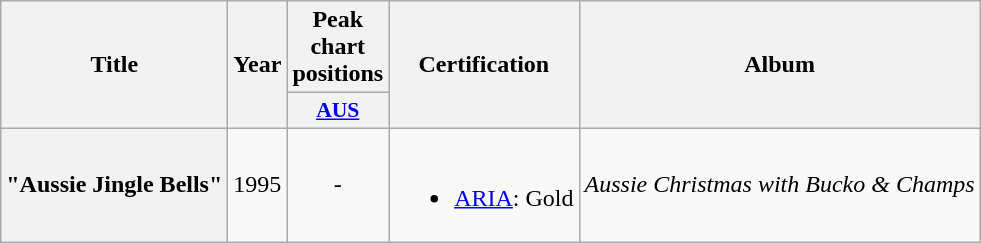<table class="wikitable plainrowheaders" style="text-align:center;">
<tr>
<th scope="col" rowspan="2">Title</th>
<th scope="col" rowspan="2">Year</th>
<th scope="col" colspan="1">Peak chart positions</th>
<th scope="col" rowspan="2">Certification</th>
<th scope="col" rowspan="2">Album</th>
</tr>
<tr>
<th scope="col" style="width:3em;font-size:90%;"><a href='#'>AUS</a><br></th>
</tr>
<tr>
<th scope="row">"Aussie Jingle Bells"</th>
<td>1995</td>
<td>-</td>
<td><br><ul><li><a href='#'>ARIA</a>: Gold</li></ul></td>
<td><em>Aussie Christmas with Bucko & Champs</em></td>
</tr>
</table>
